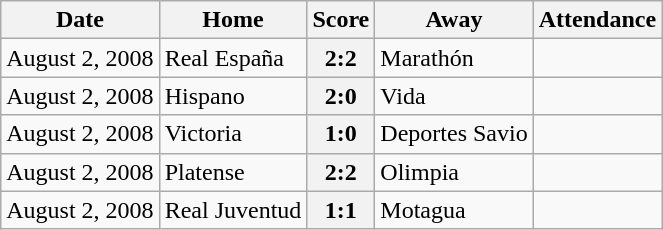<table class="wikitable">
<tr>
<th>Date</th>
<th>Home</th>
<th>Score</th>
<th>Away</th>
<th>Attendance</th>
</tr>
<tr>
<td>August 2, 2008</td>
<td>Real España</td>
<th>2:2</th>
<td>Marathón</td>
<td></td>
</tr>
<tr>
<td>August 2, 2008</td>
<td>Hispano</td>
<th>2:0</th>
<td>Vida</td>
<td></td>
</tr>
<tr>
<td>August 2, 2008</td>
<td>Victoria</td>
<th>1:0</th>
<td>Deportes Savio</td>
<td></td>
</tr>
<tr>
<td>August 2, 2008</td>
<td>Platense</td>
<th>2:2</th>
<td>Olimpia</td>
<td></td>
</tr>
<tr>
<td>August 2, 2008</td>
<td>Real Juventud</td>
<th>1:1</th>
<td>Motagua</td>
<td></td>
</tr>
</table>
